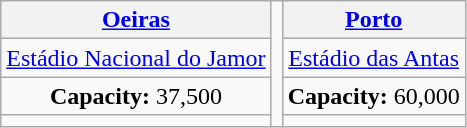<table class="wikitable" style="text-align:center">
<tr>
<th><a href='#'>Oeiras</a></th>
<td rowspan="4"></td>
<th><a href='#'>Porto</a></th>
</tr>
<tr>
<td><a href='#'>Estádio Nacional do Jamor</a></td>
<td><a href='#'>Estádio das Antas</a></td>
</tr>
<tr>
<td><strong>Capacity:</strong> 37,500</td>
<td><strong>Capacity:</strong> 60,000</td>
</tr>
<tr>
<td></td>
<td></td>
</tr>
</table>
